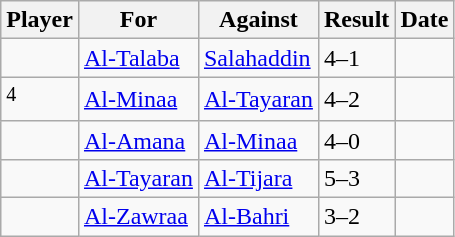<table class="wikitable sortable">
<tr>
<th>Player</th>
<th>For</th>
<th>Against</th>
<th align=center>Result</th>
<th>Date</th>
</tr>
<tr>
<td> </td>
<td><a href='#'>Al-Talaba</a></td>
<td><a href='#'>Salahaddin</a></td>
<td>4–1</td>
<td></td>
</tr>
<tr>
<td> <sup>4</sup></td>
<td><a href='#'>Al-Minaa</a></td>
<td><a href='#'>Al-Tayaran</a></td>
<td>4–2</td>
<td></td>
</tr>
<tr>
<td> </td>
<td><a href='#'>Al-Amana</a></td>
<td><a href='#'>Al-Minaa</a></td>
<td>4–0</td>
<td></td>
</tr>
<tr>
<td> </td>
<td><a href='#'>Al-Tayaran</a></td>
<td><a href='#'>Al-Tijara</a></td>
<td>5–3</td>
<td></td>
</tr>
<tr>
<td> </td>
<td><a href='#'>Al-Zawraa</a></td>
<td><a href='#'>Al-Bahri</a></td>
<td>3–2</td>
<td></td>
</tr>
</table>
